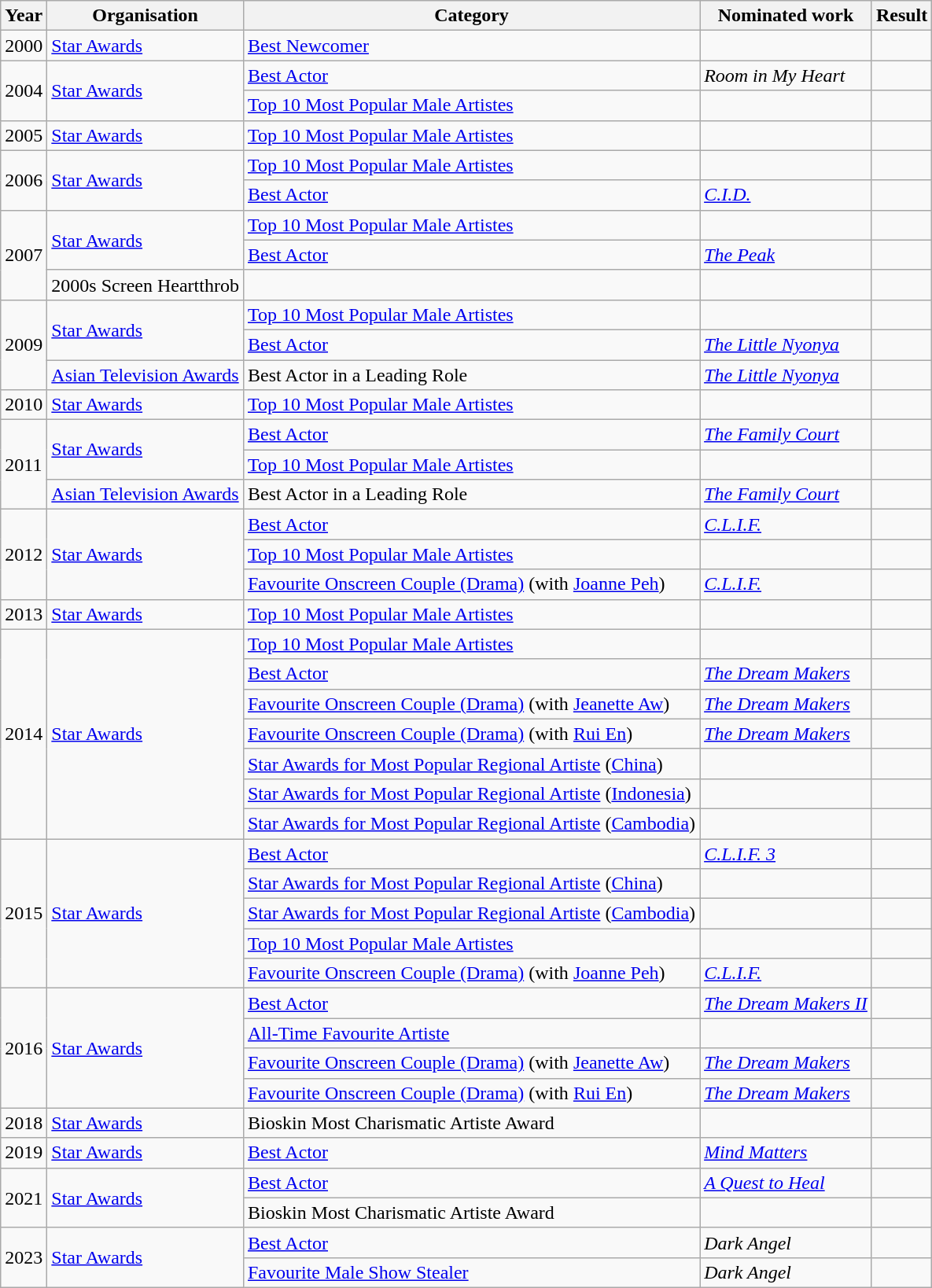<table class="wikitable sortable">
<tr>
<th>Year</th>
<th>Organisation</th>
<th>Category</th>
<th>Nominated work</th>
<th>Result</th>
</tr>
<tr>
<td>2000</td>
<td><a href='#'>Star Awards</a></td>
<td><a href='#'>Best Newcomer</a></td>
<td></td>
<td></td>
</tr>
<tr>
<td rowspan="2">2004</td>
<td rowspan="2"><a href='#'>Star Awards</a></td>
<td><a href='#'>Best Actor</a></td>
<td><em>Room in My Heart</em> </td>
<td></td>
</tr>
<tr>
<td><a href='#'>Top 10 Most Popular Male Artistes</a></td>
<td></td>
<td></td>
</tr>
<tr>
<td>2005</td>
<td><a href='#'>Star Awards</a></td>
<td><a href='#'>Top 10 Most Popular Male Artistes</a></td>
<td></td>
<td></td>
</tr>
<tr>
<td rowspan="2">2006</td>
<td rowspan="2"><a href='#'>Star Awards</a></td>
<td><a href='#'>Top 10 Most Popular Male Artistes</a></td>
<td></td>
<td></td>
</tr>
<tr>
<td><a href='#'>Best Actor</a></td>
<td><em><a href='#'>C.I.D.</a></em> </td>
<td></td>
</tr>
<tr>
<td rowspan="3">2007</td>
<td rowspan="2"><a href='#'>Star Awards</a></td>
<td><a href='#'>Top 10 Most Popular Male Artistes</a></td>
<td></td>
<td></td>
</tr>
<tr>
<td><a href='#'>Best Actor</a></td>
<td><em><a href='#'>The Peak</a></em></td>
<td></td>
</tr>
<tr>
<td>2000s Screen Heartthrob</td>
<td></td>
<td></td>
<td></td>
</tr>
<tr>
<td rowspan="3">2009</td>
<td rowspan="2"><a href='#'>Star Awards</a></td>
<td><a href='#'>Top 10 Most Popular Male Artistes</a></td>
<td></td>
<td></td>
</tr>
<tr>
<td><a href='#'>Best Actor</a></td>
<td><em><a href='#'>The Little Nyonya</a></em> </td>
<td></td>
</tr>
<tr>
<td><a href='#'>Asian Television Awards</a></td>
<td>Best Actor in a Leading Role</td>
<td><em><a href='#'>The Little Nyonya</a></em> </td>
<td></td>
</tr>
<tr>
<td>2010</td>
<td><a href='#'>Star Awards</a></td>
<td><a href='#'>Top 10 Most Popular Male Artistes</a></td>
<td></td>
<td></td>
</tr>
<tr>
<td rowspan="3">2011</td>
<td rowspan="2"><a href='#'>Star Awards</a></td>
<td><a href='#'>Best Actor</a></td>
<td><em><a href='#'>The Family Court</a></em> </td>
<td></td>
</tr>
<tr>
<td><a href='#'>Top 10 Most Popular Male Artistes</a></td>
<td></td>
<td></td>
</tr>
<tr>
<td><a href='#'>Asian Television Awards</a></td>
<td>Best Actor in a Leading Role</td>
<td><em><a href='#'>The Family Court</a></em> </td>
<td></td>
</tr>
<tr>
<td rowspan="3">2012</td>
<td rowspan="3"><a href='#'>Star Awards</a></td>
<td><a href='#'>Best Actor</a></td>
<td><em><a href='#'>C.L.I.F.</a></em> </td>
<td></td>
</tr>
<tr>
<td><a href='#'>Top 10 Most Popular Male Artistes</a></td>
<td></td>
<td></td>
</tr>
<tr>
<td><a href='#'>Favourite Onscreen Couple (Drama)</a> (with <a href='#'>Joanne Peh</a>)</td>
<td><em><a href='#'>C.L.I.F.</a></em> </td>
<td></td>
</tr>
<tr>
<td>2013</td>
<td><a href='#'>Star Awards</a></td>
<td><a href='#'>Top 10 Most Popular Male Artistes</a></td>
<td></td>
<td></td>
</tr>
<tr>
<td rowspan="7">2014</td>
<td rowspan="7"><a href='#'>Star Awards</a></td>
<td><a href='#'>Top 10 Most Popular Male Artistes</a></td>
<td></td>
<td></td>
</tr>
<tr>
<td><a href='#'>Best Actor</a></td>
<td><em><a href='#'>The Dream Makers</a></em> </td>
<td></td>
</tr>
<tr>
<td><a href='#'>Favourite Onscreen Couple (Drama)</a> (with <a href='#'>Jeanette Aw</a>)</td>
<td><em><a href='#'>The Dream Makers</a> </em> <br> </td>
<td></td>
</tr>
<tr>
<td><a href='#'>Favourite Onscreen Couple (Drama)</a> (with <a href='#'>Rui En</a>)</td>
<td><em><a href='#'>The Dream Makers</a> </em> <br> </td>
<td></td>
</tr>
<tr>
<td><a href='#'>Star Awards for Most Popular Regional Artiste</a> (<a href='#'>China</a>)</td>
<td></td>
<td></td>
</tr>
<tr>
<td><a href='#'>Star Awards for Most Popular Regional Artiste</a> (<a href='#'>Indonesia</a>)</td>
<td></td>
<td></td>
</tr>
<tr>
<td><a href='#'>Star Awards for Most Popular Regional Artiste</a> (<a href='#'>Cambodia</a>)</td>
<td></td>
<td></td>
</tr>
<tr>
<td rowspan="5">2015</td>
<td rowspan="5"><a href='#'>Star Awards</a></td>
<td><a href='#'>Best Actor</a></td>
<td><em><a href='#'>C.L.I.F. 3</a></em> </td>
<td></td>
</tr>
<tr>
<td><a href='#'>Star Awards for Most Popular Regional Artiste</a> (<a href='#'>China</a>)</td>
<td></td>
<td></td>
</tr>
<tr>
<td><a href='#'>Star Awards for Most Popular Regional Artiste</a> (<a href='#'>Cambodia</a>)</td>
<td></td>
<td></td>
</tr>
<tr>
<td><a href='#'>Top 10 Most Popular Male Artistes</a></td>
<td></td>
<td></td>
</tr>
<tr>
<td><a href='#'>Favourite Onscreen Couple (Drama)</a> (with <a href='#'>Joanne Peh</a>)</td>
<td><em><a href='#'>C.L.I.F.</a></em> </td>
<td></td>
</tr>
<tr>
<td rowspan="4">2016</td>
<td rowspan="4"><a href='#'>Star Awards</a></td>
<td><a href='#'>Best Actor</a></td>
<td><em><a href='#'>The Dream Makers II</a></em> </td>
<td></td>
</tr>
<tr>
<td><a href='#'>All-Time Favourite Artiste</a></td>
<td></td>
<td></td>
</tr>
<tr>
<td><a href='#'>Favourite Onscreen Couple (Drama)</a> (with <a href='#'>Jeanette Aw</a>)</td>
<td><em><a href='#'>The Dream Makers</a> </em> <br> </td>
<td></td>
</tr>
<tr>
<td><a href='#'>Favourite Onscreen Couple (Drama)</a> (with <a href='#'>Rui En</a>)</td>
<td><em><a href='#'>The Dream Makers</a> </em> <br> </td>
<td></td>
</tr>
<tr>
<td>2018</td>
<td><a href='#'>Star Awards</a></td>
<td>Bioskin Most Charismatic Artiste Award</td>
<td></td>
<td></td>
</tr>
<tr>
<td>2019</td>
<td><a href='#'>Star Awards</a></td>
<td><a href='#'>Best Actor</a></td>
<td><em><a href='#'>Mind Matters</a></em> </td>
<td></td>
</tr>
<tr>
<td rowspan="2">2021</td>
<td rowspan="2"><a href='#'>Star Awards</a></td>
<td><a href='#'>Best Actor</a></td>
<td><em><a href='#'>A Quest to Heal</a></em> </td>
<td></td>
</tr>
<tr>
<td>Bioskin Most Charismatic Artiste Award</td>
<td></td>
<td></td>
</tr>
<tr>
<td rowspan="2">2023</td>
<td rowspan="2"><a href='#'>Star Awards</a></td>
<td><a href='#'>Best Actor</a></td>
<td><em>Dark Angel</em> </td>
<td></td>
</tr>
<tr>
<td><a href='#'>Favourite Male Show Stealer</a></td>
<td><em>Dark Angel</em> </td>
<td></td>
</tr>
</table>
